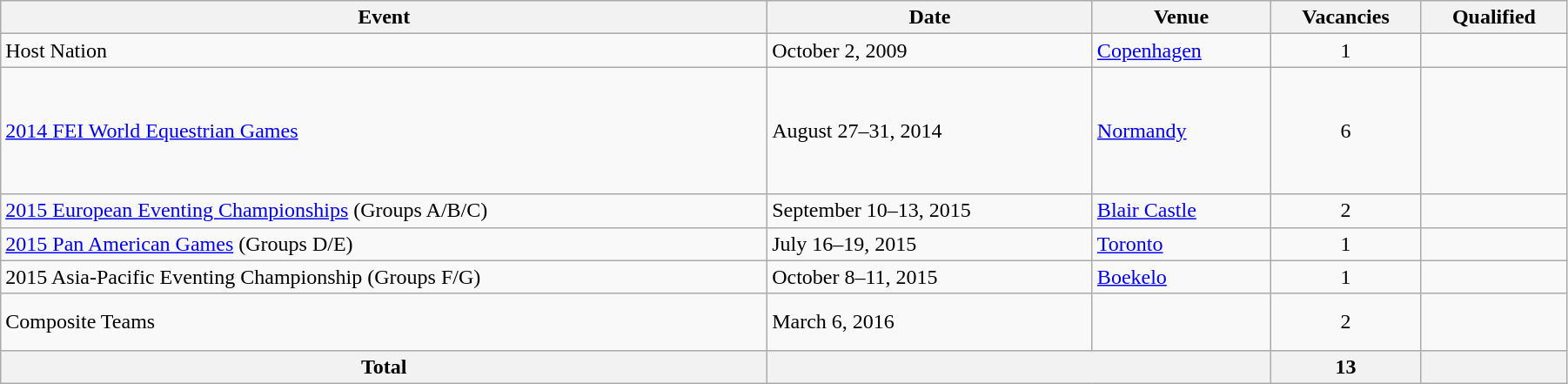<table class="wikitable" width=95%>
<tr>
<th scope="col">Event</th>
<th>Date</th>
<th>Venue</th>
<th>Vacancies</th>
<th>Qualified</th>
</tr>
<tr>
<td>Host Nation</td>
<td>October 2, 2009</td>
<td> <a href='#'>Copenhagen</a></td>
<td align="center">1</td>
<td></td>
</tr>
<tr>
<td><a href='#'>2014 FEI World Equestrian Games</a></td>
<td>August 27–31, 2014</td>
<td> <a href='#'>Normandy</a></td>
<td align="center">6</td>
<td><br><br><br><br><br></td>
</tr>
<tr>
<td><a href='#'>2015 European Eventing Championships</a> (Groups A/B/C)</td>
<td>September 10–13, 2015</td>
<td> <a href='#'>Blair Castle</a></td>
<td align="center">2</td>
<td><br></td>
</tr>
<tr>
<td><a href='#'>2015 Pan American Games</a> (Groups D/E)</td>
<td>July 16–19, 2015</td>
<td> <a href='#'>Toronto</a></td>
<td align="center">1</td>
<td></td>
</tr>
<tr>
<td>2015 Asia-Pacific Eventing Championship (Groups F/G)</td>
<td>October 8–11, 2015</td>
<td> <a href='#'>Boekelo</a></td>
<td align="center">1</td>
<td></td>
</tr>
<tr>
<td>Composite Teams</td>
<td>March 6, 2016</td>
<td></td>
<td align="center">2</td>
<td><br><br><s></s></td>
</tr>
<tr>
<th>Total</th>
<th colspan="2"></th>
<th>13</th>
<th></th>
</tr>
</table>
